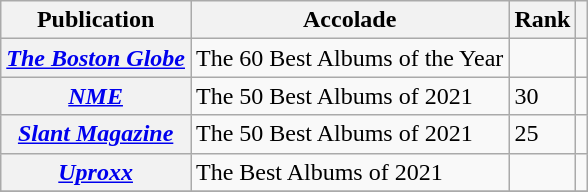<table class="wikitable sortable plainrowheaders">
<tr>
<th>Publication</th>
<th>Accolade</th>
<th>Rank</th>
<th class="unsortable"></th>
</tr>
<tr>
<th scope="row"><em><a href='#'>The Boston Globe</a></em></th>
<td>The 60 Best Albums of the Year</td>
<td></td>
<td></td>
</tr>
<tr>
<th scope="row"><em><a href='#'>NME</a></em></th>
<td>The 50 Best Albums of 2021</td>
<td>30</td>
<td></td>
</tr>
<tr>
<th scope="row"><em><a href='#'>Slant Magazine</a></em></th>
<td>The 50 Best Albums of 2021</td>
<td>25</td>
<td></td>
</tr>
<tr>
<th scope="row"><em><a href='#'>Uproxx</a></em></th>
<td>The Best Albums of 2021</td>
<td></td>
<td></td>
</tr>
<tr>
</tr>
</table>
